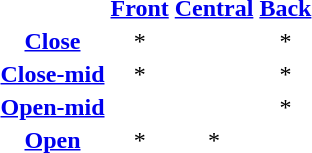<table>
<tr>
<th></th>
<th><a href='#'>Front</a></th>
<th><a href='#'>Central</a></th>
<th><a href='#'>Back</a></th>
</tr>
<tr align="center">
<th><a href='#'>Close</a></th>
<td>*</td>
<td></td>
<td>*</td>
</tr>
<tr align="center">
<th><a href='#'>Close-mid</a></th>
<td>*</td>
<td></td>
<td>*</td>
</tr>
<tr align="center">
<th><a href='#'>Open-mid</a></th>
<td></td>
<td></td>
<td>*</td>
</tr>
<tr align="center">
<th><a href='#'>Open</a></th>
<td>*</td>
<td>*</td>
<td></td>
</tr>
</table>
